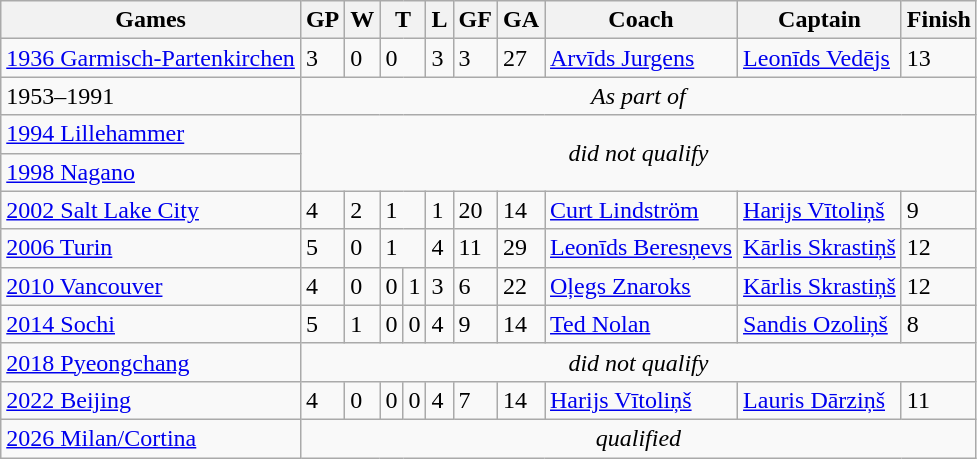<table class="wikitable sortable">
<tr>
<th>Games</th>
<th>GP</th>
<th>W</th>
<th colspan=2>T</th>
<th>L</th>
<th>GF</th>
<th>GA</th>
<th>Coach</th>
<th>Captain</th>
<th>Finish</th>
</tr>
<tr>
<td> <a href='#'>1936 Garmisch-Partenkirchen</a></td>
<td>3</td>
<td>0</td>
<td colspan=2>0</td>
<td>3</td>
<td>3</td>
<td>27</td>
<td><a href='#'>Arvīds Jurgens</a></td>
<td><a href='#'>Leonīds Vedējs</a></td>
<td>13</td>
</tr>
<tr>
<td>1953–1991</td>
<td style="text-align:center;" colspan="10"><em>As part of</em> </td>
</tr>
<tr>
<td> <a href='#'>1994 Lillehammer</a></td>
<td style="text-align:center;" colspan="10" rowspan="2"><em>did not qualify</em></td>
</tr>
<tr>
<td> <a href='#'>1998 Nagano</a></td>
</tr>
<tr>
<td> <a href='#'>2002 Salt Lake City</a></td>
<td>4</td>
<td>2</td>
<td colspan=2>1</td>
<td>1</td>
<td>20</td>
<td>14</td>
<td><a href='#'>Curt Lindström</a></td>
<td><a href='#'>Harijs Vītoliņš</a></td>
<td>9</td>
</tr>
<tr>
<td> <a href='#'>2006 Turin</a></td>
<td>5</td>
<td>0</td>
<td colspan=2>1</td>
<td>4</td>
<td>11</td>
<td>29</td>
<td><a href='#'>Leonīds Beresņevs</a></td>
<td><a href='#'>Kārlis Skrastiņš</a></td>
<td>12</td>
</tr>
<tr>
<td> <a href='#'>2010 Vancouver</a></td>
<td>4</td>
<td>0</td>
<td>0</td>
<td>1</td>
<td>3</td>
<td>6</td>
<td>22</td>
<td><a href='#'>Oļegs Znaroks</a></td>
<td><a href='#'>Kārlis Skrastiņš</a></td>
<td>12</td>
</tr>
<tr>
<td> <a href='#'>2014 Sochi</a></td>
<td>5</td>
<td>1</td>
<td>0</td>
<td>0</td>
<td>4</td>
<td>9</td>
<td>14</td>
<td><a href='#'>Ted Nolan</a></td>
<td><a href='#'>Sandis Ozoliņš</a></td>
<td>8</td>
</tr>
<tr>
<td> <a href='#'>2018 Pyeongchang</a></td>
<td style="text-align:center;" colspan="10"><em>did not qualify</em></td>
</tr>
<tr>
<td> <a href='#'>2022 Beijing</a></td>
<td>4</td>
<td>0</td>
<td>0</td>
<td>0</td>
<td>4</td>
<td>7</td>
<td>14</td>
<td><a href='#'>Harijs Vītoliņš</a></td>
<td><a href='#'>Lauris Dārziņš</a></td>
<td>11</td>
</tr>
<tr>
<td> <a href='#'>2026 Milan/Cortina</a></td>
<td style="text-align:center;" colspan="10"><em>qualified</em></td>
</tr>
</table>
